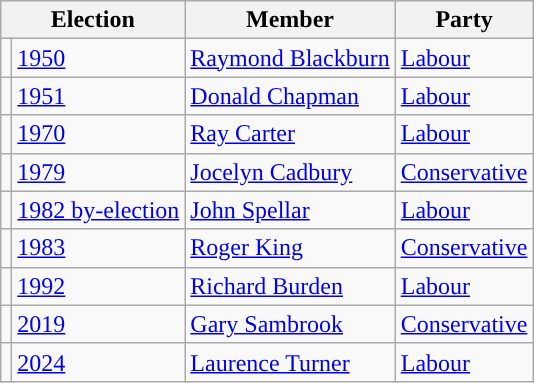<table class="wikitable">
<tr>
<th colspan="2">Election</th>
<th>Member</th>
<th>Party</th>
</tr>
<tr>
<td style="color:inherit;background-color: "></td>
<td><a href='#'>1950</a></td>
<td><a href='#'>Raymond Blackburn</a></td>
<td><a href='#'>Labour</a></td>
</tr>
<tr>
<td style="color:inherit;background-color: "></td>
<td><a href='#'>1951</a></td>
<td><a href='#'>Donald Chapman</a></td>
<td><a href='#'>Labour</a></td>
</tr>
<tr>
<td style="color:inherit;background-color: "></td>
<td><a href='#'>1970</a></td>
<td><a href='#'>Ray Carter</a></td>
<td><a href='#'>Labour</a></td>
</tr>
<tr>
<td style="color:inherit;background-color: "></td>
<td><a href='#'>1979</a></td>
<td><a href='#'>Jocelyn Cadbury</a></td>
<td><a href='#'>Conservative</a></td>
</tr>
<tr>
<td style="color:inherit;background-color: "></td>
<td><a href='#'>1982 by-election</a></td>
<td><a href='#'>John Spellar</a></td>
<td><a href='#'>Labour</a></td>
</tr>
<tr>
<td style="color:inherit;background-color: "></td>
<td><a href='#'>1983</a></td>
<td><a href='#'>Roger King</a></td>
<td><a href='#'>Conservative</a></td>
</tr>
<tr>
<td style="color:inherit;background-color: "></td>
<td><a href='#'>1992</a></td>
<td><a href='#'>Richard Burden</a></td>
<td><a href='#'>Labour</a></td>
</tr>
<tr>
<td style="color:inherit;background-color: "></td>
<td><a href='#'>2019</a></td>
<td><a href='#'>Gary Sambrook</a></td>
<td><a href='#'>Conservative</a></td>
</tr>
<tr>
<td style="color:inherit;background-color: "></td>
<td><a href='#'>2024</a></td>
<td><a href='#'>Laurence Turner</a></td>
<td><a href='#'>Labour</a></td>
</tr>
</table>
